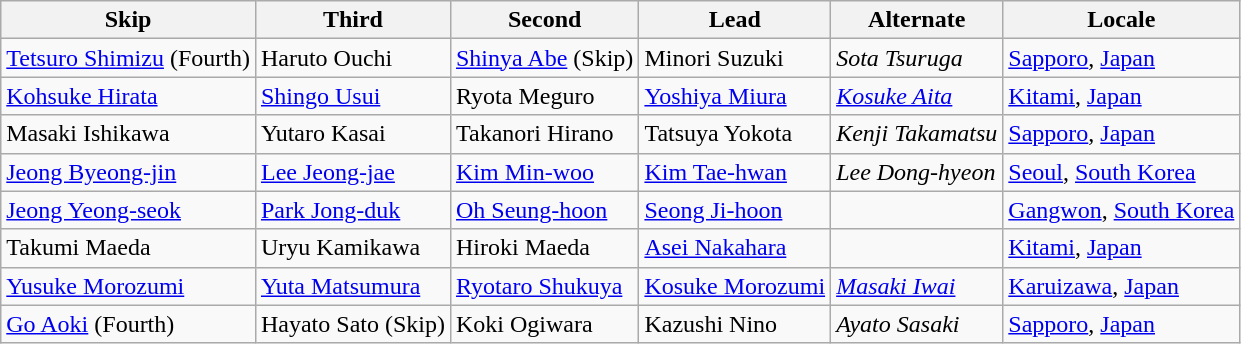<table class=wikitable>
<tr>
<th scope="col">Skip</th>
<th scope="col">Third</th>
<th scope="col">Second</th>
<th scope="col">Lead</th>
<th scope="col">Alternate</th>
<th scope="col">Locale</th>
</tr>
<tr>
<td><a href='#'>Tetsuro Shimizu</a> (Fourth)</td>
<td>Haruto Ouchi</td>
<td><a href='#'>Shinya Abe</a> (Skip)</td>
<td>Minori Suzuki</td>
<td><em>Sota Tsuruga</em></td>
<td> <a href='#'>Sapporo</a>, <a href='#'>Japan</a></td>
</tr>
<tr>
<td><a href='#'>Kohsuke Hirata</a></td>
<td><a href='#'>Shingo Usui</a></td>
<td>Ryota Meguro</td>
<td><a href='#'>Yoshiya Miura</a></td>
<td><em><a href='#'>Kosuke Aita</a></em></td>
<td> <a href='#'>Kitami</a>, <a href='#'>Japan</a></td>
</tr>
<tr>
<td>Masaki Ishikawa</td>
<td>Yutaro Kasai</td>
<td>Takanori Hirano</td>
<td>Tatsuya Yokota</td>
<td><em>Kenji Takamatsu</em></td>
<td> <a href='#'>Sapporo</a>, <a href='#'>Japan</a></td>
</tr>
<tr>
<td><a href='#'>Jeong Byeong-jin</a></td>
<td><a href='#'>Lee Jeong-jae</a></td>
<td><a href='#'>Kim Min-woo</a></td>
<td><a href='#'>Kim Tae-hwan</a></td>
<td><em>Lee Dong-hyeon</em></td>
<td> <a href='#'>Seoul</a>, <a href='#'>South Korea</a></td>
</tr>
<tr>
<td><a href='#'>Jeong Yeong-seok</a></td>
<td><a href='#'>Park Jong-duk</a></td>
<td><a href='#'>Oh Seung-hoon</a></td>
<td><a href='#'>Seong Ji-hoon</a></td>
<td></td>
<td> <a href='#'>Gangwon</a>, <a href='#'>South Korea</a></td>
</tr>
<tr>
<td>Takumi Maeda</td>
<td>Uryu Kamikawa</td>
<td>Hiroki Maeda</td>
<td><a href='#'>Asei Nakahara</a></td>
<td></td>
<td> <a href='#'>Kitami</a>, <a href='#'>Japan</a></td>
</tr>
<tr>
<td><a href='#'>Yusuke Morozumi</a></td>
<td><a href='#'>Yuta Matsumura</a></td>
<td><a href='#'>Ryotaro Shukuya</a></td>
<td><a href='#'>Kosuke Morozumi</a></td>
<td><em><a href='#'>Masaki Iwai</a></em></td>
<td> <a href='#'>Karuizawa</a>, <a href='#'>Japan</a></td>
</tr>
<tr>
<td><a href='#'>Go Aoki</a> (Fourth)</td>
<td>Hayato Sato (Skip)</td>
<td>Koki Ogiwara</td>
<td>Kazushi Nino</td>
<td><em>Ayato Sasaki</em></td>
<td> <a href='#'>Sapporo</a>, <a href='#'>Japan</a></td>
</tr>
</table>
